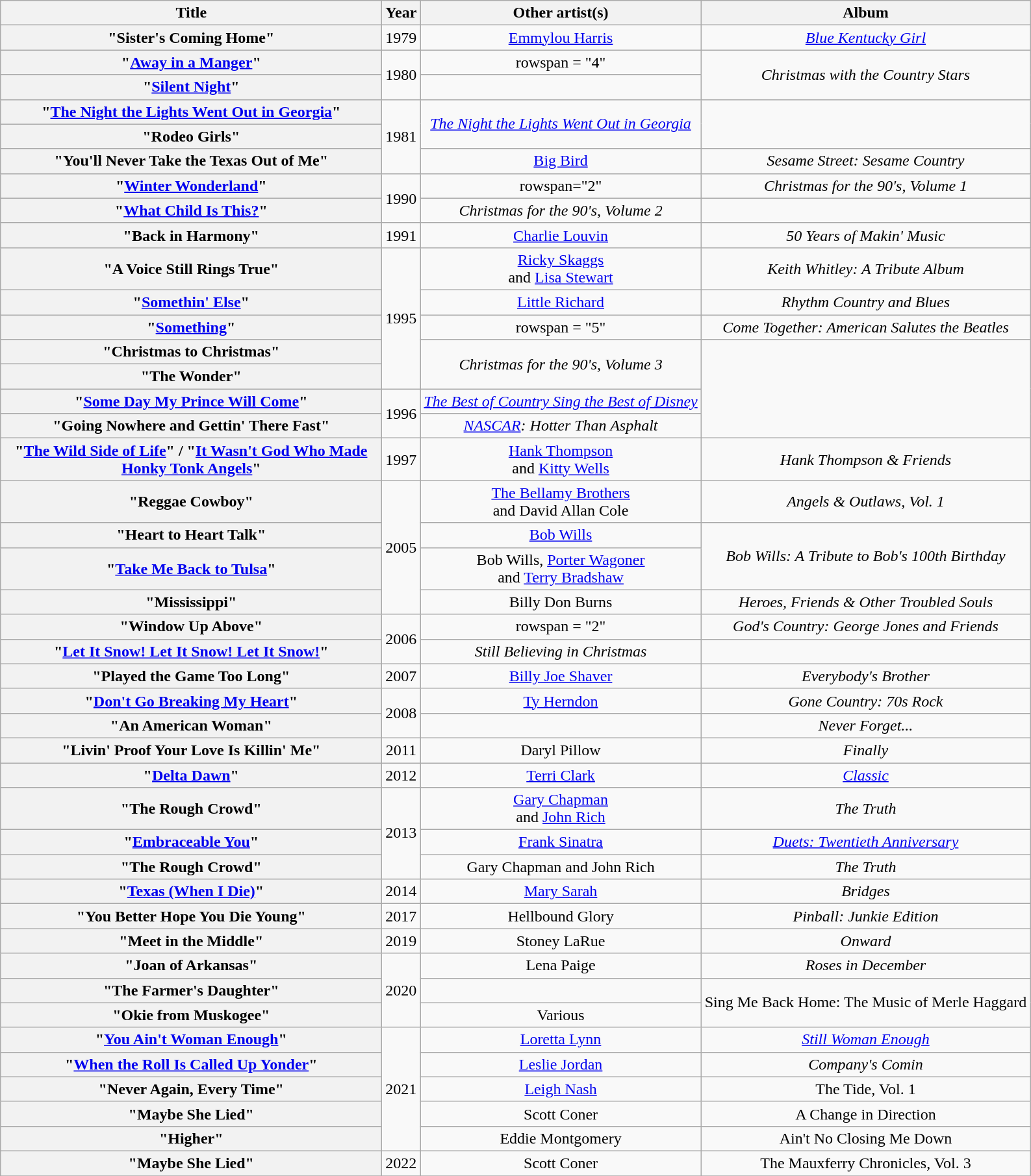<table class="wikitable plainrowheaders" style="text-align:center;">
<tr>
<th scope="col" style="width:24em;">Title</th>
<th scope="col">Year</th>
<th scope="col">Other artist(s)</th>
<th scope="col">Album</th>
</tr>
<tr>
<th scope = "row">"Sister's Coming Home"</th>
<td>1979</td>
<td><a href='#'>Emmylou Harris</a></td>
<td><em><a href='#'>Blue Kentucky Girl</a></em></td>
</tr>
<tr>
<th scope = "row">"<a href='#'>Away in a Manger</a>"</th>
<td rowspan = "2">1980</td>
<td>rowspan = "4" </td>
<td rowspan = "2"><em>Christmas with the Country Stars</em></td>
</tr>
<tr>
<th scope = "row">"<a href='#'>Silent Night</a>"</th>
</tr>
<tr>
<th scope = "row">"<a href='#'>The Night the Lights Went Out in Georgia</a>"</th>
<td rowspan = "3">1981</td>
<td rowspan = "2"><em><a href='#'>The Night the Lights Went Out in Georgia</a></em></td>
</tr>
<tr>
<th scope = "row">"Rodeo Girls"</th>
</tr>
<tr>
<th scope = "row">"You'll Never Take the Texas Out of Me"</th>
<td><a href='#'>Big Bird</a></td>
<td><em>Sesame Street: Sesame Country</em></td>
</tr>
<tr>
<th scope = "row">"<a href='#'>Winter Wonderland</a>"</th>
<td rowspan="2">1990</td>
<td>rowspan="2" </td>
<td><em>Christmas for the 90's, Volume 1</em></td>
</tr>
<tr>
<th scope = "row">"<a href='#'>What Child Is This?</a>"</th>
<td><em>Christmas for the 90's, Volume 2</em></td>
</tr>
<tr>
<th scope = "row">"Back in Harmony"</th>
<td>1991</td>
<td><a href='#'>Charlie Louvin</a></td>
<td><em>50 Years of Makin' Music</em></td>
</tr>
<tr>
<th scope = "row">"A Voice Still Rings True"</th>
<td rowspan = "5">1995</td>
<td><a href='#'>Ricky Skaggs</a><br>and <a href='#'>Lisa Stewart</a></td>
<td><em>Keith Whitley: A Tribute Album</em></td>
</tr>
<tr>
<th scope = "row">"<a href='#'>Somethin' Else</a>"</th>
<td><a href='#'>Little Richard</a></td>
<td><em>Rhythm Country and Blues</em></td>
</tr>
<tr>
<th scope = "row">"<a href='#'>Something</a>"</th>
<td>rowspan = "5" </td>
<td><em>Come Together: American Salutes the Beatles</em></td>
</tr>
<tr>
<th scope = "row">"Christmas to Christmas"</th>
<td rowspan = "2"><em>Christmas for the 90's, Volume 3</em></td>
</tr>
<tr>
<th scope = "row">"The Wonder"</th>
</tr>
<tr>
<th scope = "row">"<a href='#'>Some Day My Prince Will Come</a>"</th>
<td rowspan = "2">1996</td>
<td><em><a href='#'>The Best of Country Sing the Best of Disney</a></em></td>
</tr>
<tr>
<th scope = "row">"Going Nowhere and Gettin' There Fast"</th>
<td><em><a href='#'>NASCAR</a>: Hotter Than Asphalt</em></td>
</tr>
<tr>
<th scope = "row">"<a href='#'>The Wild Side of Life</a>" / "<a href='#'>It Wasn't God Who Made Honky Tonk Angels</a>"</th>
<td>1997</td>
<td><a href='#'>Hank Thompson</a><br>and <a href='#'>Kitty Wells</a></td>
<td><em>Hank Thompson & Friends</em></td>
</tr>
<tr>
<th scope = "row">"Reggae Cowboy"</th>
<td rowspan = "4">2005</td>
<td><a href='#'>The Bellamy Brothers</a><br>and David Allan Cole</td>
<td><em>Angels & Outlaws, Vol. 1</em></td>
</tr>
<tr>
<th scope = "row">"Heart to Heart Talk"</th>
<td><a href='#'>Bob Wills</a></td>
<td rowspan = "2"><em>Bob Wills: A Tribute to Bob's 100th Birthday</em></td>
</tr>
<tr>
<th scope = "row">"<a href='#'>Take Me Back to Tulsa</a>"</th>
<td>Bob Wills, <a href='#'>Porter Wagoner</a><br>and <a href='#'>Terry Bradshaw</a></td>
</tr>
<tr>
<th scope = "row">"Mississippi"</th>
<td>Billy Don Burns</td>
<td><em>Heroes, Friends & Other Troubled Souls</em></td>
</tr>
<tr>
<th scope = "row">"Window Up Above"</th>
<td rowspan = "2">2006</td>
<td>rowspan = "2" </td>
<td><em>God's Country: George Jones and Friends</em></td>
</tr>
<tr>
<th scope = "row">"<a href='#'>Let It Snow! Let It Snow! Let It Snow!</a>"</th>
<td><em>Still Believing in Christmas</em></td>
</tr>
<tr>
<th scope = "row">"Played the Game Too Long"</th>
<td>2007</td>
<td><a href='#'>Billy Joe Shaver</a></td>
<td><em>Everybody's Brother</em></td>
</tr>
<tr>
<th scope = "row">"<a href='#'>Don't Go Breaking My Heart</a>"</th>
<td rowspan = "2">2008</td>
<td><a href='#'>Ty Herndon</a></td>
<td><em>Gone Country: 70s Rock</em></td>
</tr>
<tr>
<th scope = "row">"An American Woman"</th>
<td></td>
<td><em>Never Forget...</em></td>
</tr>
<tr>
<th scope = "row">"Livin' Proof Your Love Is Killin' Me"</th>
<td>2011</td>
<td>Daryl Pillow</td>
<td><em>Finally</em></td>
</tr>
<tr>
<th scope = "row">"<a href='#'>Delta Dawn</a>"</th>
<td>2012</td>
<td><a href='#'>Terri Clark</a></td>
<td><em><a href='#'>Classic</a></em></td>
</tr>
<tr>
<th scope = "row">"The Rough Crowd"</th>
<td rowspan = "3">2013</td>
<td><a href='#'>Gary Chapman</a><br>and <a href='#'>John Rich</a></td>
<td><em>The Truth</em></td>
</tr>
<tr>
<th scope = "row">"<a href='#'>Embraceable You</a>"</th>
<td><a href='#'>Frank Sinatra</a></td>
<td><em><a href='#'>Duets: Twentieth Anniversary</a></em></td>
</tr>
<tr>
<th scope = "row">"The Rough Crowd"</th>
<td>Gary Chapman and John Rich</td>
<td><em>The Truth</em></td>
</tr>
<tr>
<th scope = "row">"<a href='#'>Texas (When I Die)</a>"</th>
<td>2014</td>
<td><a href='#'>Mary Sarah</a></td>
<td><em>Bridges</em></td>
</tr>
<tr>
<th scope = "row">"You Better Hope You Die Young"</th>
<td>2017</td>
<td>Hellbound Glory</td>
<td><em>Pinball: Junkie Edition</em></td>
</tr>
<tr>
<th scope = "row">"Meet in the Middle"</th>
<td>2019</td>
<td>Stoney LaRue</td>
<td><em>Onward</em></td>
</tr>
<tr>
<th scope = "row">"Joan of Arkansas"</th>
<td rowspan = "3">2020</td>
<td>Lena Paige</td>
<td><em>Roses in December</em></td>
</tr>
<tr>
<th scope = "row">"The Farmer's Daughter" </th>
<td></td>
<td rowspan = "2">Sing Me Back Home: The Music of Merle Haggard</td>
</tr>
<tr>
<th scope = "row">"Okie from Muskogee" </th>
<td>Various</td>
</tr>
<tr>
<th scope = "row">"<a href='#'>You Ain't Woman Enough</a>"</th>
<td rowspan = "5">2021</td>
<td><a href='#'>Loretta Lynn</a></td>
<td><em><a href='#'>Still Woman Enough</a></em></td>
</tr>
<tr>
<th scope = "row">"<a href='#'>When the Roll Is Called Up Yonder</a>"</th>
<td><a href='#'>Leslie Jordan</a></td>
<td><em>Company's Comin<strong></td>
</tr>
<tr>
<th scope = "row">"Never Again, Every Time"</th>
<td><a href='#'>Leigh Nash</a></td>
<td></em>The Tide, Vol. 1<em></td>
</tr>
<tr>
<th scope= "row">"Maybe She Lied"</th>
<td>Scott Coner</td>
<td></em>A Change in Direction<em></td>
</tr>
<tr>
<th scope= "row">"Higher"</th>
<td>Eddie Montgomery</td>
<td></em>Ain't No Closing Me Down<em></td>
</tr>
<tr>
<th scope= "row">"Maybe She Lied" </th>
<td>2022</td>
<td>Scott Coner</td>
<td></em>The Mauxferry Chronicles, Vol. 3<em></td>
</tr>
<tr>
</tr>
</table>
